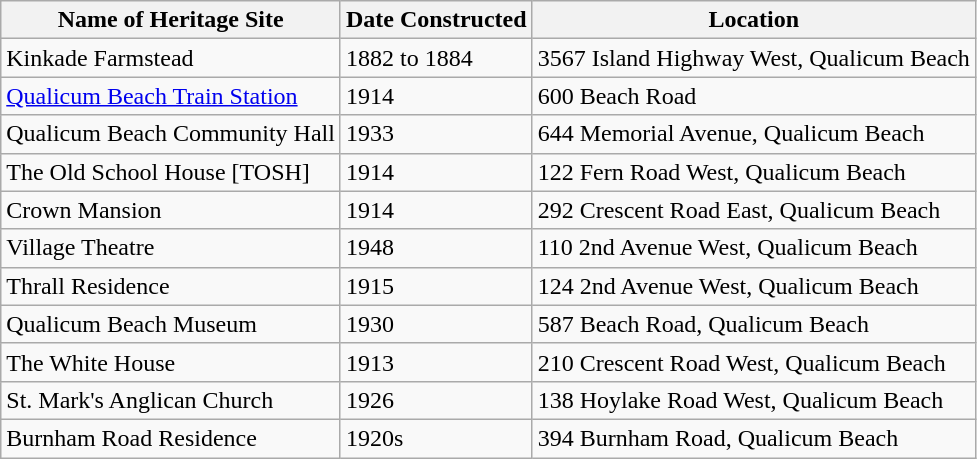<table class="wikitable sortable mw-collapsible">
<tr>
<th>Name of Heritage Site</th>
<th>Date Constructed</th>
<th>Location</th>
</tr>
<tr>
<td>Kinkade Farmstead</td>
<td>1882 to 1884</td>
<td>3567 Island Highway West, Qualicum Beach</td>
</tr>
<tr>
<td><a href='#'>Qualicum Beach Train Station</a></td>
<td>1914</td>
<td>600 Beach Road</td>
</tr>
<tr>
<td>Qualicum Beach Community Hall</td>
<td>1933</td>
<td>644 Memorial Avenue, Qualicum Beach</td>
</tr>
<tr>
<td>The Old School House [TOSH]</td>
<td>1914</td>
<td>122 Fern Road West, Qualicum Beach</td>
</tr>
<tr>
<td>Crown Mansion</td>
<td>1914</td>
<td>292 Crescent Road East, Qualicum Beach</td>
</tr>
<tr>
<td>Village Theatre</td>
<td>1948</td>
<td>110 2nd Avenue West, Qualicum Beach</td>
</tr>
<tr>
<td>Thrall Residence</td>
<td>1915</td>
<td>124 2nd Avenue West, Qualicum Beach</td>
</tr>
<tr>
<td>Qualicum Beach Museum</td>
<td>1930</td>
<td>587 Beach Road, Qualicum Beach</td>
</tr>
<tr>
<td>The White House</td>
<td>1913</td>
<td>210 Crescent Road West, Qualicum Beach</td>
</tr>
<tr>
<td>St. Mark's Anglican Church</td>
<td>1926</td>
<td>138 Hoylake Road West, Qualicum Beach</td>
</tr>
<tr>
<td>Burnham Road Residence</td>
<td>1920s</td>
<td>394 Burnham Road, Qualicum Beach</td>
</tr>
</table>
